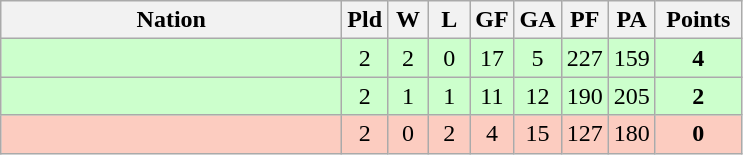<table class=wikitable style="text-align:center">
<tr>
<th width=220>Nation</th>
<th width=20>Pld</th>
<th width=20>W</th>
<th width=20>L</th>
<th width=20>GF</th>
<th width=20>GA</th>
<th width=20>PF</th>
<th width=20>PA</th>
<th width=50>Points</th>
</tr>
<tr bgcolor="#ccffcc">
<td align=left></td>
<td>2</td>
<td>2</td>
<td>0</td>
<td>17</td>
<td>5</td>
<td>227</td>
<td>159</td>
<td><strong>4</strong></td>
</tr>
<tr bgcolor="#ccffcc">
<td align=left></td>
<td>2</td>
<td>1</td>
<td>1</td>
<td>11</td>
<td>12</td>
<td>190</td>
<td>205</td>
<td><strong>2</strong></td>
</tr>
<tr bgcolor="#fcccc">
<td align=left></td>
<td>2</td>
<td>0</td>
<td>2</td>
<td>4</td>
<td>15</td>
<td>127</td>
<td>180</td>
<td><strong>0</strong></td>
</tr>
</table>
